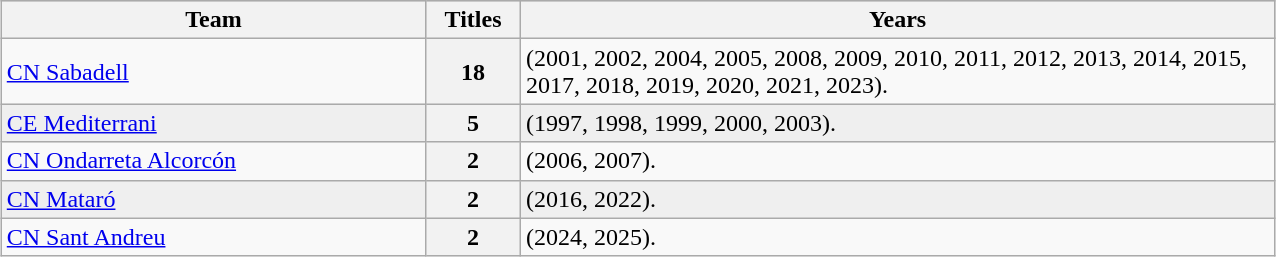<table class="wikitable"  style="margin:1em auto;" width=850>
<tr bgcolor=#CCCCCC>
<th width="250">Team</th>
<th width="50">Titles</th>
<th width="450">Years</th>
</tr>
<tr>
<td align=left> <a href='#'>CN Sabadell</a></td>
<th align=center>18</th>
<td>(2001, 2002, 2004, 2005, 2008, 2009, 2010, 2011, 2012, 2013, 2014, 2015, 2017, 2018, 2019, 2020, 2021, 2023).</td>
</tr>
<tr bgcolor=#EFEFEF>
<td align=left> <a href='#'>CE Mediterrani</a></td>
<th align=center>5</th>
<td>(1997, 1998, 1999, 2000, 2003).</td>
</tr>
<tr>
<td align=left> <a href='#'>CN Ondarreta Alcorcón</a></td>
<th align=center>2</th>
<td>(2006, 2007).</td>
</tr>
<tr bgcolor=#EFEFEF>
<td align=left> <a href='#'>CN Mataró</a></td>
<th align=center>2</th>
<td>(2016, 2022).</td>
</tr>
<tr>
<td align=left> <a href='#'>CN Sant Andreu</a></td>
<th align=center>2</th>
<td>(2024, 2025).</td>
</tr>
</table>
